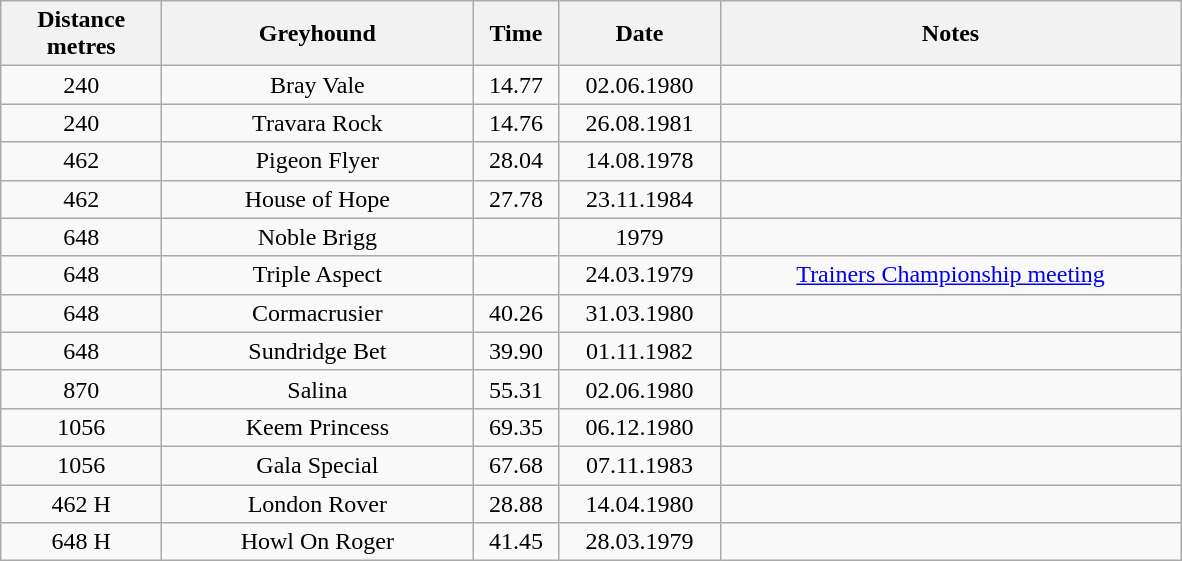<table class="wikitable" style="font-size: 100%">
<tr>
<th width=100>Distance<br>metres</th>
<th width=200>Greyhound</th>
<th width=50>Time</th>
<th width=100>Date</th>
<th width=300>Notes</th>
</tr>
<tr align=center>
<td>240</td>
<td>Bray Vale</td>
<td>14.77</td>
<td>02.06.1980</td>
<td></td>
</tr>
<tr align=center>
<td>240</td>
<td>Travara Rock</td>
<td>14.76</td>
<td>26.08.1981</td>
<td></td>
</tr>
<tr align=center>
<td>462</td>
<td>Pigeon Flyer</td>
<td>28.04</td>
<td>14.08.1978</td>
<td></td>
</tr>
<tr align=center>
<td>462</td>
<td>House of Hope</td>
<td>27.78</td>
<td>23.11.1984</td>
<td></td>
</tr>
<tr align=center>
<td>648</td>
<td>Noble Brigg</td>
<td></td>
<td>1979</td>
<td></td>
</tr>
<tr align=center>
<td>648</td>
<td>Triple Aspect </td>
<td></td>
<td>24.03.1979</td>
<td><a href='#'>Trainers Championship meeting</a></td>
</tr>
<tr align=center>
<td>648</td>
<td>Cormacrusier</td>
<td>40.26</td>
<td>31.03.1980</td>
<td></td>
</tr>
<tr align=center>
<td>648</td>
<td>Sundridge Bet</td>
<td>39.90</td>
<td>01.11.1982</td>
<td></td>
</tr>
<tr align=center>
<td>870</td>
<td>Salina</td>
<td>55.31</td>
<td>02.06.1980</td>
<td></td>
</tr>
<tr align=center>
<td>1056</td>
<td>Keem Princess</td>
<td>69.35</td>
<td>06.12.1980</td>
<td></td>
</tr>
<tr align=center>
<td>1056</td>
<td>Gala Special</td>
<td>67.68</td>
<td>07.11.1983</td>
<td></td>
</tr>
<tr align=center>
<td>462 H</td>
<td>London Rover</td>
<td>28.88</td>
<td>14.04.1980</td>
<td></td>
</tr>
<tr align=center>
<td>648 H</td>
<td>Howl On Roger</td>
<td>41.45</td>
<td>28.03.1979</td>
<td></td>
</tr>
</table>
